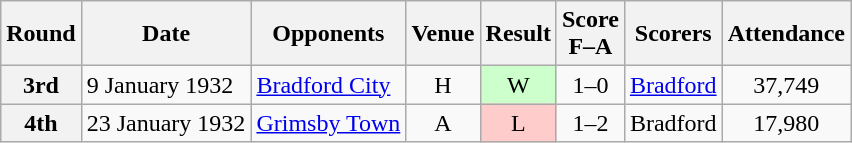<table class="wikitable plainrowheaders" style="text-align:center">
<tr>
<th scope="col">Round</th>
<th scope="col">Date</th>
<th scope="col">Opponents</th>
<th scope="col">Venue</th>
<th scope="col">Result</th>
<th scope="col">Score<br>F–A</th>
<th scope="col">Scorers</th>
<th scope="col">Attendance</th>
</tr>
<tr>
<th scope="row">3rd</th>
<td align="left">9 January 1932</td>
<td align="left"><a href='#'>Bradford City</a></td>
<td>H</td>
<td style=background:#cfc>W</td>
<td>1–0</td>
<td align="left"><a href='#'>Bradford</a></td>
<td>37,749</td>
</tr>
<tr>
<th scope="row">4th</th>
<td align="left">23 January 1932</td>
<td align="left"><a href='#'>Grimsby Town</a></td>
<td>A</td>
<td style=background:#fcc>L</td>
<td>1–2</td>
<td align="left">Bradford</td>
<td>17,980</td>
</tr>
</table>
